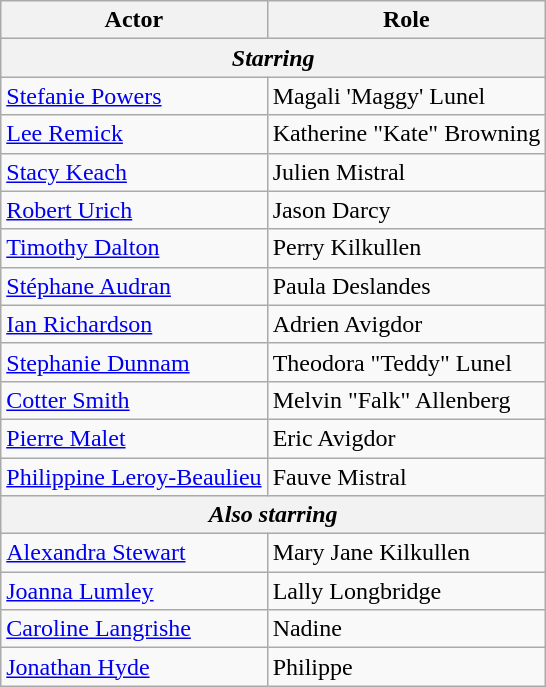<table class="wikitable">
<tr>
<th>Actor</th>
<th>Role</th>
</tr>
<tr>
<th colspan="2"><em>Starring</em></th>
</tr>
<tr>
<td><a href='#'>Stefanie Powers</a></td>
<td>Magali 'Maggy' Lunel</td>
</tr>
<tr>
<td><a href='#'>Lee Remick</a></td>
<td>Katherine "Kate" Browning</td>
</tr>
<tr>
<td><a href='#'>Stacy Keach</a></td>
<td>Julien Mistral</td>
</tr>
<tr>
<td><a href='#'>Robert Urich</a></td>
<td>Jason Darcy</td>
</tr>
<tr>
<td><a href='#'>Timothy Dalton</a></td>
<td>Perry Kilkullen</td>
</tr>
<tr>
<td><a href='#'>Stéphane Audran</a></td>
<td>Paula Deslandes</td>
</tr>
<tr>
<td><a href='#'>Ian Richardson</a></td>
<td>Adrien Avigdor</td>
</tr>
<tr>
<td><a href='#'>Stephanie Dunnam</a></td>
<td>Theodora "Teddy" Lunel</td>
</tr>
<tr>
<td><a href='#'>Cotter Smith</a></td>
<td>Melvin "Falk" Allenberg</td>
</tr>
<tr>
<td><a href='#'>Pierre Malet</a></td>
<td>Eric Avigdor</td>
</tr>
<tr>
<td><a href='#'>Philippine Leroy-Beaulieu</a></td>
<td>Fauve Mistral</td>
</tr>
<tr>
<th colspan="2"><em>Also starring</em></th>
</tr>
<tr>
<td><a href='#'>Alexandra Stewart</a></td>
<td>Mary Jane Kilkullen</td>
</tr>
<tr>
<td><a href='#'>Joanna Lumley</a></td>
<td>Lally Longbridge</td>
</tr>
<tr>
<td><a href='#'>Caroline Langrishe</a></td>
<td>Nadine</td>
</tr>
<tr>
<td><a href='#'>Jonathan Hyde</a></td>
<td>Philippe</td>
</tr>
</table>
